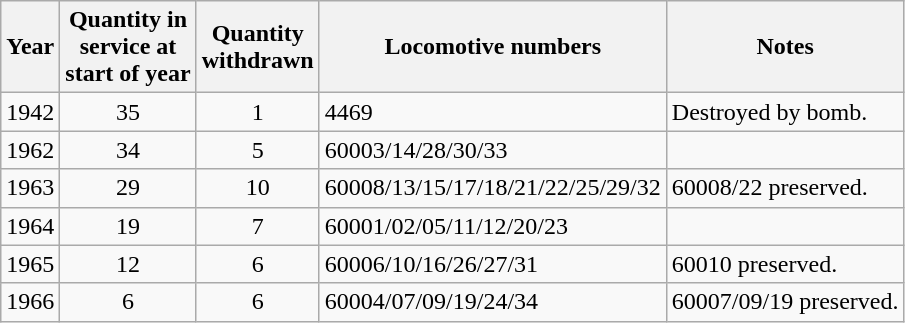<table class="wikitable" style=text-align:center>
<tr>
<th>Year</th>
<th>Quantity in<br>service at<br>start of year</th>
<th>Quantity<br>withdrawn</th>
<th>Locomotive numbers</th>
<th>Notes</th>
</tr>
<tr>
<td>1942</td>
<td>35</td>
<td>1</td>
<td align=left>4469</td>
<td align=left>Destroyed by bomb.</td>
</tr>
<tr>
<td>1962</td>
<td>34</td>
<td>5</td>
<td align=left>60003/14/28/30/33</td>
<td align=left></td>
</tr>
<tr>
<td>1963</td>
<td>29</td>
<td>10</td>
<td align=left>60008/13/15/17/18/21/22/25/29/32</td>
<td align=left>60008/22 preserved.</td>
</tr>
<tr>
<td>1964</td>
<td>19</td>
<td>7</td>
<td align=left>60001/02/05/11/12/20/23</td>
<td align=left></td>
</tr>
<tr>
<td>1965</td>
<td>12</td>
<td>6</td>
<td align=left>60006/10/16/26/27/31</td>
<td align=left>60010 preserved.</td>
</tr>
<tr>
<td>1966</td>
<td>6</td>
<td>6</td>
<td align=left>60004/07/09/19/24/34</td>
<td align=left>60007/09/19 preserved.</td>
</tr>
</table>
